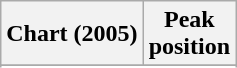<table class="wikitable plainrowheaders" style="text-align:center">
<tr>
<th>Chart (2005)</th>
<th>Peak<br>position</th>
</tr>
<tr>
</tr>
<tr>
</tr>
</table>
